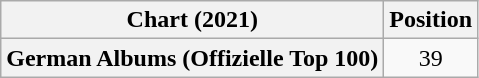<table class="wikitable plainrowheaders" style="text-align:center">
<tr>
<th scope="col">Chart (2021)</th>
<th scope="col">Position</th>
</tr>
<tr>
<th scope="row">German Albums (Offizielle Top 100)</th>
<td>39</td>
</tr>
</table>
